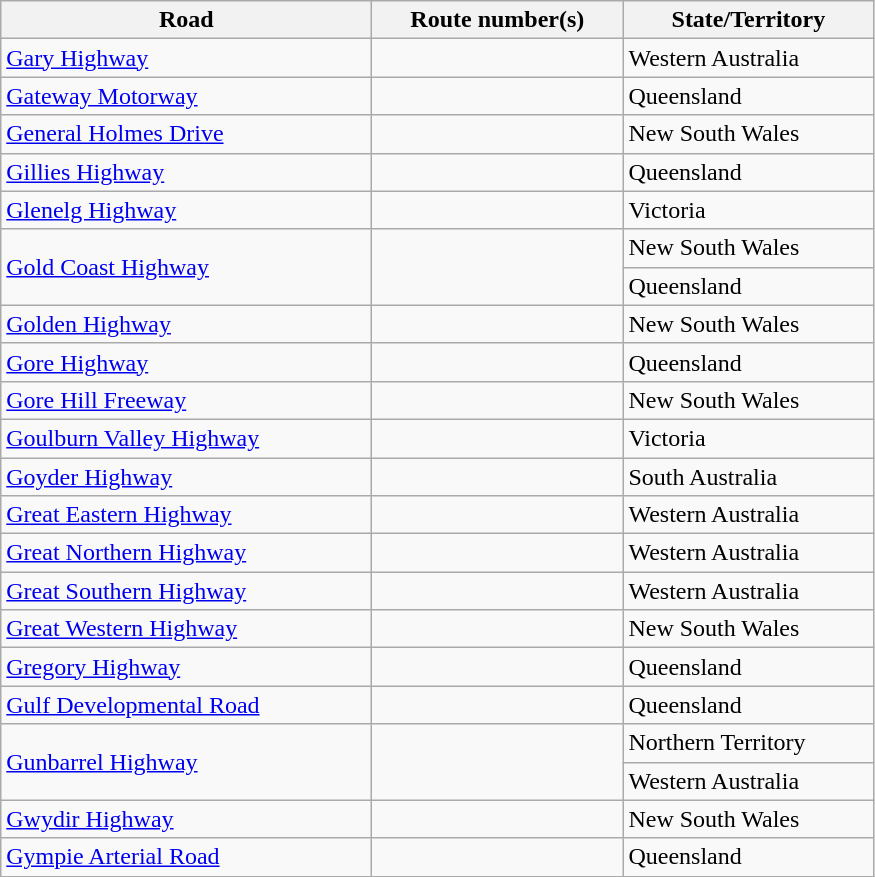<table class=wikitable>
<tr>
<th style="width:15em;">Road</th>
<th style="width:10em;">Route number(s)</th>
<th style="width:10em;">State/Territory</th>
</tr>
<tr>
<td><a href='#'>Gary Highway</a></td>
<td></td>
<td>Western Australia</td>
</tr>
<tr>
<td><a href='#'>Gateway Motorway</a></td>
<td> </td>
<td>Queensland</td>
</tr>
<tr>
<td><a href='#'>General Holmes Drive</a></td>
<td></td>
<td>New South Wales</td>
</tr>
<tr>
<td><a href='#'>Gillies Highway</a></td>
<td></td>
<td>Queensland</td>
</tr>
<tr>
<td><a href='#'>Glenelg Highway</a></td>
<td></td>
<td>Victoria</td>
</tr>
<tr>
<td rowspan="2"><a href='#'>Gold Coast Highway</a></td>
<td rowspan="2"></td>
<td>New South Wales</td>
</tr>
<tr>
<td>Queensland</td>
</tr>
<tr>
<td><a href='#'>Golden Highway</a></td>
<td></td>
<td>New South Wales</td>
</tr>
<tr>
<td><a href='#'>Gore Highway</a></td>
<td></td>
<td>Queensland</td>
</tr>
<tr>
<td><a href='#'>Gore Hill Freeway</a></td>
<td></td>
<td>New South Wales</td>
</tr>
<tr>
<td><a href='#'>Goulburn Valley Highway</a></td>
<td>  </td>
<td>Victoria</td>
</tr>
<tr>
<td><a href='#'>Goyder Highway</a></td>
<td></td>
<td>South Australia</td>
</tr>
<tr>
<td><a href='#'>Great Eastern Highway</a></td>
<td>   </td>
<td>Western Australia</td>
</tr>
<tr>
<td><a href='#'>Great Northern Highway</a></td>
<td>  </td>
<td>Western Australia</td>
</tr>
<tr>
<td><a href='#'>Great Southern Highway</a></td>
<td></td>
<td>Western Australia</td>
</tr>
<tr>
<td><a href='#'>Great Western Highway</a></td>
<td> </td>
<td>New South Wales</td>
</tr>
<tr>
<td><a href='#'>Gregory Highway</a></td>
<td> </td>
<td>Queensland</td>
</tr>
<tr>
<td><a href='#'>Gulf Developmental Road</a></td>
<td></td>
<td>Queensland</td>
</tr>
<tr>
<td rowspan="2"><a href='#'>Gunbarrel Highway</a></td>
<td rowspan="2"></td>
<td>Northern Territory</td>
</tr>
<tr>
<td>Western Australia</td>
</tr>
<tr>
<td><a href='#'>Gwydir Highway</a></td>
<td></td>
<td>New South Wales</td>
</tr>
<tr>
<td><a href='#'>Gympie Arterial Road</a></td>
<td></td>
<td>Queensland</td>
</tr>
</table>
